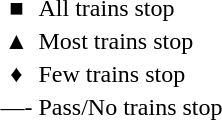<table>
<tr>
<td align=center>■</td>
<td>All trains stop</td>
</tr>
<tr>
<td align=center>▲</td>
<td>Most trains stop</td>
</tr>
<tr>
<td align=center>♦</td>
<td>Few trains stop</td>
</tr>
<tr>
<td align=center>—-</td>
<td>Pass/No trains stop</td>
</tr>
</table>
